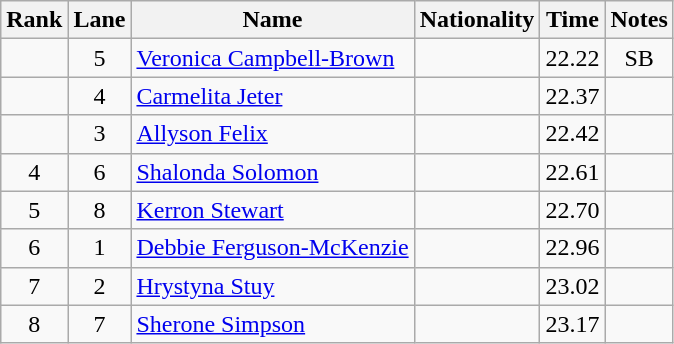<table class="wikitable sortable" style="text-align:center">
<tr>
<th>Rank</th>
<th>Lane</th>
<th>Name</th>
<th>Nationality</th>
<th>Time</th>
<th>Notes</th>
</tr>
<tr>
<td></td>
<td>5</td>
<td align=left><a href='#'>Veronica Campbell-Brown</a></td>
<td align=left></td>
<td>22.22</td>
<td>SB</td>
</tr>
<tr>
<td></td>
<td>4</td>
<td align=left><a href='#'>Carmelita Jeter</a></td>
<td align=left></td>
<td>22.37</td>
<td></td>
</tr>
<tr>
<td></td>
<td>3</td>
<td align=left><a href='#'>Allyson Felix</a></td>
<td align=left></td>
<td>22.42</td>
<td></td>
</tr>
<tr>
<td>4</td>
<td>6</td>
<td align=left><a href='#'>Shalonda Solomon</a></td>
<td align=left></td>
<td>22.61</td>
<td></td>
</tr>
<tr>
<td>5</td>
<td>8</td>
<td align=left><a href='#'>Kerron Stewart</a></td>
<td align=left></td>
<td>22.70</td>
<td></td>
</tr>
<tr>
<td>6</td>
<td>1</td>
<td align=left><a href='#'>Debbie Ferguson-McKenzie</a></td>
<td align=left></td>
<td>22.96</td>
<td></td>
</tr>
<tr>
<td>7</td>
<td>2</td>
<td align=left><a href='#'>Hrystyna Stuy</a></td>
<td align=left></td>
<td>23.02</td>
<td></td>
</tr>
<tr>
<td>8</td>
<td>7</td>
<td align=left><a href='#'>Sherone Simpson</a></td>
<td align=left></td>
<td>23.17</td>
<td></td>
</tr>
</table>
